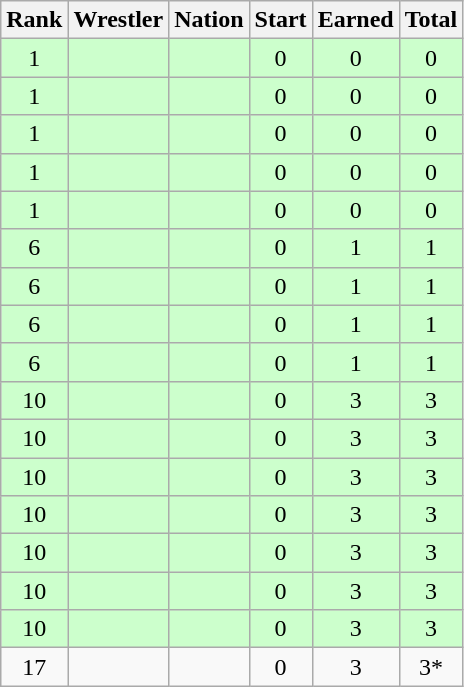<table class="wikitable sortable" style="text-align:center;">
<tr>
<th>Rank</th>
<th>Wrestler</th>
<th>Nation</th>
<th>Start</th>
<th>Earned</th>
<th>Total</th>
</tr>
<tr style="background:#cfc;">
<td>1</td>
<td align=left></td>
<td align=left></td>
<td>0</td>
<td>0</td>
<td>0</td>
</tr>
<tr style="background:#cfc;">
<td>1</td>
<td align=left></td>
<td align=left></td>
<td>0</td>
<td>0</td>
<td>0</td>
</tr>
<tr style="background:#cfc;">
<td>1</td>
<td align=left></td>
<td align=left></td>
<td>0</td>
<td>0</td>
<td>0</td>
</tr>
<tr style="background:#cfc;">
<td>1</td>
<td align=left></td>
<td align=left></td>
<td>0</td>
<td>0</td>
<td>0</td>
</tr>
<tr style="background:#cfc;">
<td>1</td>
<td align=left></td>
<td align=left></td>
<td>0</td>
<td>0</td>
<td>0</td>
</tr>
<tr style="background:#cfc;">
<td>6</td>
<td align=left></td>
<td align=left></td>
<td>0</td>
<td>1</td>
<td>1</td>
</tr>
<tr style="background:#cfc;">
<td>6</td>
<td align=left></td>
<td align=left></td>
<td>0</td>
<td>1</td>
<td>1</td>
</tr>
<tr style="background:#cfc;">
<td>6</td>
<td align=left></td>
<td align=left></td>
<td>0</td>
<td>1</td>
<td>1</td>
</tr>
<tr style="background:#cfc;">
<td>6</td>
<td align=left></td>
<td align=left></td>
<td>0</td>
<td>1</td>
<td>1</td>
</tr>
<tr style="background:#cfc;">
<td>10</td>
<td align=left></td>
<td align=left></td>
<td>0</td>
<td>3</td>
<td>3</td>
</tr>
<tr style="background:#cfc;">
<td>10</td>
<td align=left></td>
<td align=left></td>
<td>0</td>
<td>3</td>
<td>3</td>
</tr>
<tr style="background:#cfc;">
<td>10</td>
<td align=left></td>
<td align=left></td>
<td>0</td>
<td>3</td>
<td>3</td>
</tr>
<tr style="background:#cfc;">
<td>10</td>
<td align=left></td>
<td align=left></td>
<td>0</td>
<td>3</td>
<td>3</td>
</tr>
<tr style="background:#cfc;">
<td>10</td>
<td align=left></td>
<td align=left></td>
<td>0</td>
<td>3</td>
<td>3</td>
</tr>
<tr style="background:#cfc;">
<td>10</td>
<td align=left></td>
<td align=left></td>
<td>0</td>
<td>3</td>
<td>3</td>
</tr>
<tr style="background:#cfc;">
<td>10</td>
<td align=left></td>
<td align=left></td>
<td>0</td>
<td>3</td>
<td>3</td>
</tr>
<tr>
<td>17</td>
<td align=left></td>
<td align=left></td>
<td>0</td>
<td>3</td>
<td>3*</td>
</tr>
</table>
